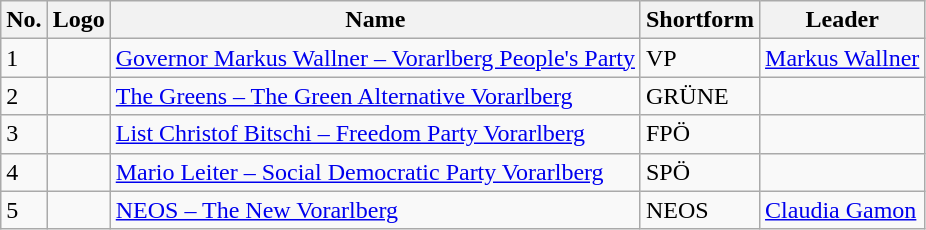<table class="wikitable">
<tr>
<th>No.</th>
<th>Logo</th>
<th>Name</th>
<th>Shortform</th>
<th>Leader</th>
</tr>
<tr>
<td>1</td>
<td></td>
<td><a href='#'>Governor Markus Wallner – Vorarlberg People's Party</a></td>
<td>VP</td>
<td><a href='#'>Markus Wallner</a></td>
</tr>
<tr>
<td>2</td>
<td></td>
<td><a href='#'>The Greens – The Green Alternative Vorarlberg</a></td>
<td>GRÜNE</td>
<td></td>
</tr>
<tr>
<td>3</td>
<td></td>
<td><a href='#'>List Christof Bitschi – Freedom Party Vorarlberg</a></td>
<td>FPÖ</td>
<td></td>
</tr>
<tr>
<td>4</td>
<td></td>
<td><a href='#'>Mario Leiter – Social Democratic Party Vorarlberg</a></td>
<td>SPÖ</td>
<td></td>
</tr>
<tr>
<td>5</td>
<td></td>
<td><a href='#'>NEOS – The New Vorarlberg</a></td>
<td>NEOS</td>
<td><a href='#'>Claudia Gamon</a></td>
</tr>
</table>
